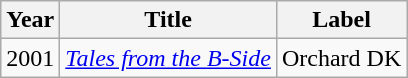<table class="wikitable">
<tr>
<th>Year</th>
<th>Title</th>
<th>Label</th>
</tr>
<tr>
<td>2001</td>
<td><em><a href='#'>Tales from the B-Side</a></em></td>
<td>Orchard DK</td>
</tr>
</table>
